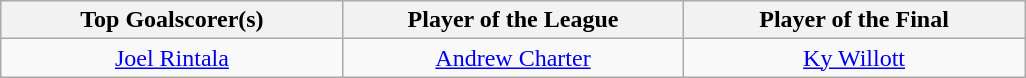<table class=wikitable style="margin:auto; text-align:center">
<tr>
<th style="width: 220px;">Top Goalscorer(s)</th>
<th style="width: 220px;">Player of the League</th>
<th style="width: 220px;">Player of the Final</th>
</tr>
<tr>
<td> <a href='#'>Joel Rintala</a></td>
<td> <a href='#'>Andrew Charter</a></td>
<td> <a href='#'>Ky Willott</a></td>
</tr>
</table>
